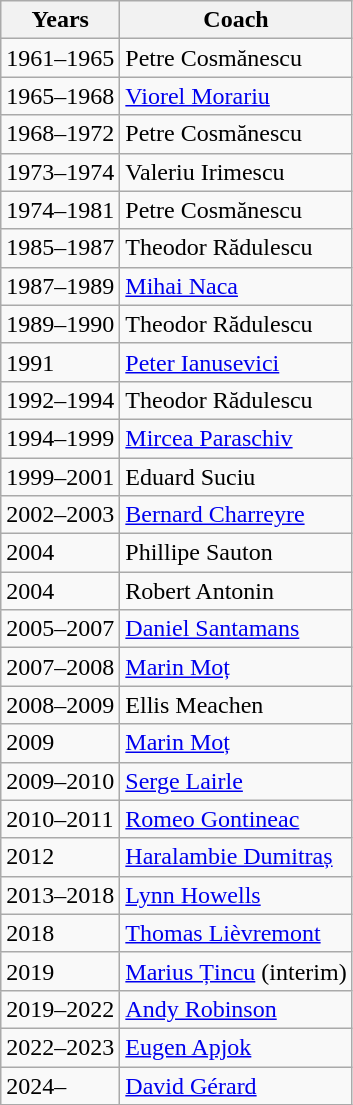<table class=wikitable>
<tr>
<th>Years</th>
<th>Coach</th>
</tr>
<tr>
<td>1961–1965</td>
<td> Petre Cosmănescu</td>
</tr>
<tr>
<td>1965–1968</td>
<td> <a href='#'>Viorel Morariu</a></td>
</tr>
<tr>
<td>1968–1972</td>
<td> Petre Cosmănescu</td>
</tr>
<tr>
<td>1973–1974</td>
<td> Valeriu Irimescu</td>
</tr>
<tr>
<td>1974–1981</td>
<td> Petre Cosmănescu</td>
</tr>
<tr>
<td>1985–1987</td>
<td> Theodor Rădulescu</td>
</tr>
<tr>
<td>1987–1989</td>
<td> <a href='#'>Mihai Naca</a></td>
</tr>
<tr>
<td>1989–1990</td>
<td> Theodor Rădulescu</td>
</tr>
<tr>
<td>1991</td>
<td> <a href='#'>Peter Ianusevici</a></td>
</tr>
<tr>
<td>1992–1994</td>
<td> Theodor Rădulescu</td>
</tr>
<tr>
<td>1994–1999</td>
<td> <a href='#'>Mircea Paraschiv</a></td>
</tr>
<tr>
<td>1999–2001</td>
<td> Eduard Suciu</td>
</tr>
<tr>
<td>2002–2003</td>
<td> <a href='#'>Bernard Charreyre</a></td>
</tr>
<tr>
<td>2004</td>
<td> Phillipe Sauton</td>
</tr>
<tr>
<td>2004</td>
<td> Robert Antonin</td>
</tr>
<tr>
<td>2005–2007</td>
<td> <a href='#'>Daniel Santamans</a></td>
</tr>
<tr>
<td>2007–2008</td>
<td> <a href='#'>Marin Moț</a></td>
</tr>
<tr>
<td>2008–2009</td>
<td> Ellis Meachen</td>
</tr>
<tr>
<td>2009</td>
<td> <a href='#'>Marin Moț</a></td>
</tr>
<tr>
<td>2009–2010</td>
<td> <a href='#'>Serge Lairle</a></td>
</tr>
<tr>
<td>2010–2011</td>
<td> <a href='#'>Romeo Gontineac</a></td>
</tr>
<tr>
<td>2012</td>
<td> <a href='#'>Haralambie Dumitraș</a></td>
</tr>
<tr>
<td>2013–2018</td>
<td> <a href='#'>Lynn Howells</a></td>
</tr>
<tr>
<td>2018</td>
<td> <a href='#'>Thomas Lièvremont</a></td>
</tr>
<tr>
<td>2019</td>
<td> <a href='#'>Marius Țincu</a> (interim)</td>
</tr>
<tr>
<td>2019–2022</td>
<td> <a href='#'>Andy Robinson</a></td>
</tr>
<tr>
<td>2022–2023</td>
<td> <a href='#'>Eugen Apjok</a></td>
</tr>
<tr>
<td>2024–</td>
<td> <a href='#'>David Gérard</a></td>
</tr>
</table>
